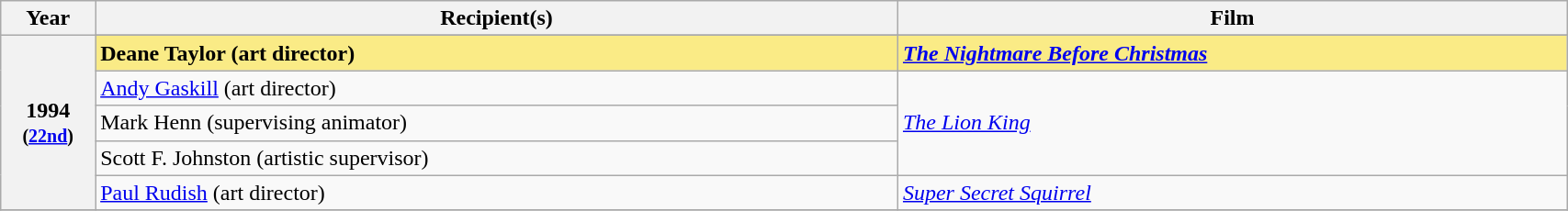<table class="wikitable" style="width:90%;">
<tr>
<th style="width:3%;">Year</th>
<th style="width:30%;">Recipient(s)</th>
<th style="width:25%;">Film</th>
</tr>
<tr>
<th rowspan="6" style="text-align:center;">1994 <br><small>(<a href='#'>22nd</a>)</small><br></th>
</tr>
<tr>
<td style="background:#FAEB86;"><strong>Deane Taylor (art director)</strong></td>
<td style="background:#FAEB86;"><strong><em><a href='#'>The Nightmare Before Christmas</a></em></strong></td>
</tr>
<tr>
<td><a href='#'>Andy Gaskill</a> (art director)</td>
<td rowspan="3"><em><a href='#'>The Lion King</a></em></td>
</tr>
<tr>
<td>Mark Henn (supervising animator)</td>
</tr>
<tr>
<td>Scott F. Johnston (artistic supervisor)</td>
</tr>
<tr>
<td><a href='#'>Paul Rudish</a> (art director)</td>
<td><em><a href='#'>Super Secret Squirrel</a></em></td>
</tr>
<tr>
</tr>
</table>
